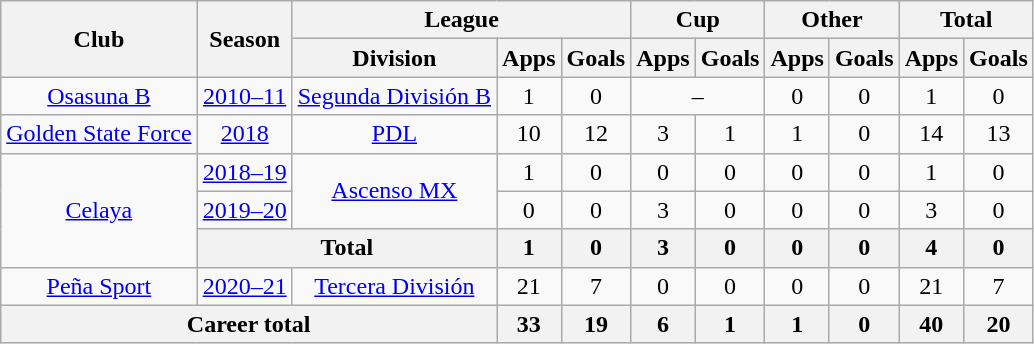<table class="wikitable" style="text-align: center">
<tr>
<th rowspan="2">Club</th>
<th rowspan="2">Season</th>
<th colspan="3">League</th>
<th colspan="2">Cup</th>
<th colspan="2">Other</th>
<th colspan="2">Total</th>
</tr>
<tr>
<th>Division</th>
<th>Apps</th>
<th>Goals</th>
<th>Apps</th>
<th>Goals</th>
<th>Apps</th>
<th>Goals</th>
<th>Apps</th>
<th>Goals</th>
</tr>
<tr>
<td><a href='#'>Osasuna B</a></td>
<td><a href='#'>2010–11</a></td>
<td><a href='#'>Segunda División B</a></td>
<td>1</td>
<td>0</td>
<td colspan="2">–</td>
<td>0</td>
<td>0</td>
<td>1</td>
<td>0</td>
</tr>
<tr>
<td><a href='#'>Golden State Force</a></td>
<td><a href='#'>2018</a></td>
<td><a href='#'>PDL</a></td>
<td>10</td>
<td>12</td>
<td>3</td>
<td>1</td>
<td>1</td>
<td>0</td>
<td>14</td>
<td>13</td>
</tr>
<tr>
<td rowspan="3"><a href='#'>Celaya</a></td>
<td><a href='#'>2018–19</a></td>
<td rowspan="2"><a href='#'>Ascenso MX</a></td>
<td>1</td>
<td>0</td>
<td>0</td>
<td>0</td>
<td>0</td>
<td>0</td>
<td>1</td>
<td>0</td>
</tr>
<tr>
<td><a href='#'>2019–20</a></td>
<td>0</td>
<td>0</td>
<td>3</td>
<td>0</td>
<td>0</td>
<td>0</td>
<td>3</td>
<td>0</td>
</tr>
<tr>
<th colspan="2"><strong>Total</strong></th>
<th>1</th>
<th>0</th>
<th>3</th>
<th>0</th>
<th>0</th>
<th>0</th>
<th>4</th>
<th>0</th>
</tr>
<tr>
<td><a href='#'>Peña Sport</a></td>
<td><a href='#'>2020–21</a></td>
<td><a href='#'>Tercera División</a></td>
<td>21</td>
<td>7</td>
<td>0</td>
<td>0</td>
<td>0</td>
<td>0</td>
<td>21</td>
<td>7</td>
</tr>
<tr>
<th colspan="3"><strong>Career total</strong></th>
<th>33</th>
<th>19</th>
<th>6</th>
<th>1</th>
<th>1</th>
<th>0</th>
<th>40</th>
<th>20</th>
</tr>
</table>
